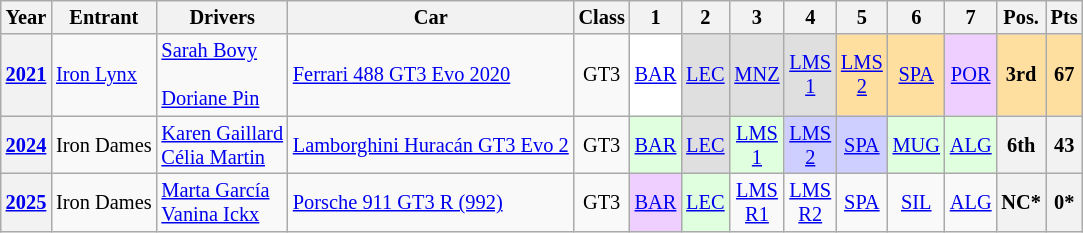<table class="wikitable" style="text-align:center; font-size:85%">
<tr>
<th>Year</th>
<th>Entrant</th>
<th>Drivers</th>
<th>Car</th>
<th>Class</th>
<th>1</th>
<th>2</th>
<th>3</th>
<th>4</th>
<th>5</th>
<th>6</th>
<th>7</th>
<th>Pos.</th>
<th>Pts</th>
</tr>
<tr>
<th><a href='#'>2021</a></th>
<td align="left"> <a href='#'>Iron Lynx</a></td>
<td align="left"> <a href='#'>Sarah Bovy</a> <br><br> <a href='#'>Doriane Pin</a></td>
<td align="left"><a href='#'>Ferrari 488 GT3 Evo 2020</a></td>
<td>GT3</td>
<td style="background:#ffffff;"><a href='#'>BAR</a><br></td>
<td style="background:#dfdfdf;"><a href='#'>LEC</a><br></td>
<td style="background:#dfdfdf;"><a href='#'>MNZ</a><br></td>
<td style="background:#dfdfdf;"><a href='#'>LMS<br>1</a><br></td>
<td style="background:#FFDF9F;"><a href='#'>LMS<br>2</a><br></td>
<td style="background:#FFDF9F;"><a href='#'>SPA</a><br></td>
<td style="background:#EFCFFF;"><a href='#'>POR</a><br></td>
<th style="background:#FFDF9F;">3rd</th>
<th style="background:#FFDF9F;">67</th>
</tr>
<tr>
<th><a href='#'>2024</a></th>
<td align="left"> Iron Dames</td>
<td align="left"> <a href='#'>Karen Gaillard</a><br> <a href='#'>Célia Martin</a></td>
<td align="left" nowrap=""><a href='#'>Lamborghini Huracán GT3 Evo 2</a></td>
<td>GT3</td>
<td style="background:#dfffdf;"><a href='#'>BAR</a><br></td>
<td style="background:#dfdfdf;"><a href='#'>LEC</a><br></td>
<td style="background:#dfffdf;"><a href='#'>LMS<br>1</a><br></td>
<td style="background:#cfcfff;"><a href='#'>LMS<br>2</a><br></td>
<td style="background:#cfcfff;"><a href='#'>SPA</a><br></td>
<td style="background:#dfffdf;"><a href='#'>MUG</a><br></td>
<td style="background:#dfffdf;"><a href='#'>ALG</a><br></td>
<th>6th</th>
<th>43</th>
</tr>
<tr>
<th><a href='#'>2025</a></th>
<td align="left" nowrap> Iron Dames</td>
<td align="left"> <a href='#'>Marta García</a><br> <a href='#'>Vanina Ickx</a></td>
<td align="left" nowrap=""><a href='#'>Porsche 911 GT3 R (992)</a></td>
<td>GT3</td>
<td style="background:#efcfff;"><a href='#'>BAR</a><br></td>
<td style="background:#dfffdf;"><a href='#'>LEC</a><br></td>
<td><a href='#'>LMS<br>R1</a></td>
<td><a href='#'>LMS<br>R2</a></td>
<td><a href='#'>SPA</a></td>
<td><a href='#'>SIL</a></td>
<td><a href='#'>ALG</a></td>
<th>NC*</th>
<th>0*</th>
</tr>
</table>
